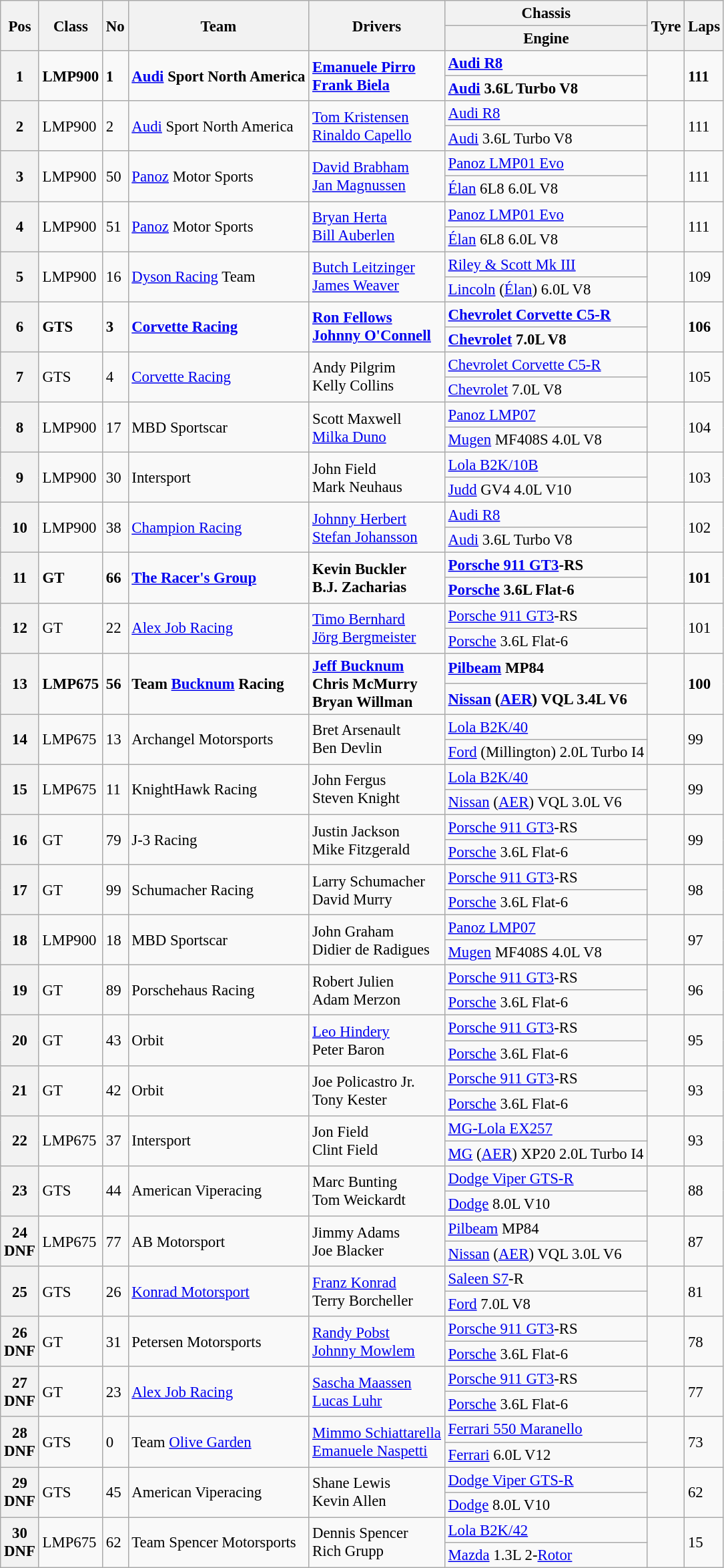<table class="wikitable" style="font-size: 95%;">
<tr>
<th rowspan=2>Pos</th>
<th rowspan=2>Class</th>
<th rowspan=2>No</th>
<th rowspan=2>Team</th>
<th rowspan=2>Drivers</th>
<th>Chassis</th>
<th rowspan=2>Tyre</th>
<th rowspan=2>Laps</th>
</tr>
<tr>
<th>Engine</th>
</tr>
<tr style="font-weight:bold">
<th rowspan=2>1</th>
<td rowspan=2>LMP900</td>
<td rowspan=2>1</td>
<td rowspan=2> <a href='#'>Audi</a> Sport North America</td>
<td rowspan=2> <a href='#'>Emanuele Pirro</a><br> <a href='#'>Frank Biela</a></td>
<td><a href='#'>Audi R8</a></td>
<td rowspan=2></td>
<td rowspan=2>111</td>
</tr>
<tr style="font-weight:bold">
<td><a href='#'>Audi</a> 3.6L Turbo V8</td>
</tr>
<tr>
<th rowspan=2>2</th>
<td rowspan=2>LMP900</td>
<td rowspan=2>2</td>
<td rowspan=2> <a href='#'>Audi</a> Sport North America</td>
<td rowspan=2> <a href='#'>Tom Kristensen</a><br> <a href='#'>Rinaldo Capello</a></td>
<td><a href='#'>Audi R8</a></td>
<td rowspan=2></td>
<td rowspan=2>111</td>
</tr>
<tr>
<td><a href='#'>Audi</a> 3.6L Turbo V8</td>
</tr>
<tr>
<th rowspan=2>3</th>
<td rowspan=2>LMP900</td>
<td rowspan=2>50</td>
<td rowspan=2> <a href='#'>Panoz</a> Motor Sports</td>
<td rowspan=2> <a href='#'>David Brabham</a><br> <a href='#'>Jan Magnussen</a></td>
<td><a href='#'>Panoz LMP01 Evo</a></td>
<td rowspan=2></td>
<td rowspan=2>111</td>
</tr>
<tr>
<td><a href='#'>Élan</a> 6L8 6.0L V8</td>
</tr>
<tr>
<th rowspan=2>4</th>
<td rowspan=2>LMP900</td>
<td rowspan=2>51</td>
<td rowspan=2> <a href='#'>Panoz</a> Motor Sports</td>
<td rowspan=2> <a href='#'>Bryan Herta</a><br> <a href='#'>Bill Auberlen</a></td>
<td><a href='#'>Panoz LMP01 Evo</a></td>
<td rowspan=2></td>
<td rowspan=2>111</td>
</tr>
<tr>
<td><a href='#'>Élan</a> 6L8 6.0L V8</td>
</tr>
<tr>
<th rowspan=2>5</th>
<td rowspan=2>LMP900</td>
<td rowspan=2>16</td>
<td rowspan=2> <a href='#'>Dyson Racing</a> Team</td>
<td rowspan=2> <a href='#'>Butch Leitzinger</a><br> <a href='#'>James Weaver</a></td>
<td><a href='#'>Riley & Scott Mk III</a></td>
<td rowspan=2></td>
<td rowspan=2>109</td>
</tr>
<tr>
<td><a href='#'>Lincoln</a> (<a href='#'>Élan</a>) 6.0L V8</td>
</tr>
<tr style="font-weight:bold">
<th rowspan=2>6</th>
<td rowspan=2>GTS</td>
<td rowspan=2>3</td>
<td rowspan=2> <a href='#'>Corvette Racing</a></td>
<td rowspan=2> <a href='#'>Ron Fellows</a><br> <a href='#'>Johnny O'Connell</a></td>
<td><a href='#'>Chevrolet Corvette C5-R</a></td>
<td rowspan=2></td>
<td rowspan=2>106</td>
</tr>
<tr style="font-weight:bold">
<td><a href='#'>Chevrolet</a> 7.0L V8</td>
</tr>
<tr>
<th rowspan=2>7</th>
<td rowspan=2>GTS</td>
<td rowspan=2>4</td>
<td rowspan=2> <a href='#'>Corvette Racing</a></td>
<td rowspan=2> Andy Pilgrim<br> Kelly Collins</td>
<td><a href='#'>Chevrolet Corvette C5-R</a></td>
<td rowspan=2></td>
<td rowspan=2>105</td>
</tr>
<tr>
<td><a href='#'>Chevrolet</a> 7.0L V8</td>
</tr>
<tr>
<th rowspan=2>8</th>
<td rowspan=2>LMP900</td>
<td rowspan=2>17</td>
<td rowspan=2> MBD Sportscar</td>
<td rowspan=2> Scott Maxwell<br> <a href='#'>Milka Duno</a></td>
<td><a href='#'>Panoz LMP07</a></td>
<td rowspan=2></td>
<td rowspan=2>104</td>
</tr>
<tr>
<td><a href='#'>Mugen</a> MF408S 4.0L V8</td>
</tr>
<tr>
<th rowspan=2>9</th>
<td rowspan=2>LMP900</td>
<td rowspan=2>30</td>
<td rowspan=2> Intersport</td>
<td rowspan=2> John Field<br> Mark Neuhaus</td>
<td><a href='#'>Lola B2K/10B</a></td>
<td rowspan=2></td>
<td rowspan=2>103</td>
</tr>
<tr>
<td><a href='#'>Judd</a> GV4 4.0L V10</td>
</tr>
<tr>
<th rowspan=2>10</th>
<td rowspan=2>LMP900</td>
<td rowspan=2>38</td>
<td rowspan=2> <a href='#'>Champion Racing</a></td>
<td rowspan=2> <a href='#'>Johnny Herbert</a><br> <a href='#'>Stefan Johansson</a></td>
<td><a href='#'>Audi R8</a></td>
<td rowspan=2></td>
<td rowspan=2>102</td>
</tr>
<tr>
<td><a href='#'>Audi</a> 3.6L Turbo V8</td>
</tr>
<tr style="font-weight:bold">
<th rowspan=2>11</th>
<td rowspan=2>GT</td>
<td rowspan=2>66</td>
<td rowspan=2> <a href='#'>The Racer's Group</a></td>
<td rowspan=2> Kevin Buckler<br> B.J. Zacharias</td>
<td><a href='#'>Porsche 911 GT3</a>-RS</td>
<td rowspan=2></td>
<td rowspan=2>101</td>
</tr>
<tr style="font-weight:bold">
<td><a href='#'>Porsche</a> 3.6L Flat-6</td>
</tr>
<tr>
<th rowspan=2>12</th>
<td rowspan=2>GT</td>
<td rowspan=2>22</td>
<td rowspan=2> <a href='#'>Alex Job Racing</a></td>
<td rowspan=2> <a href='#'>Timo Bernhard</a><br> <a href='#'>Jörg Bergmeister</a></td>
<td><a href='#'>Porsche 911 GT3</a>-RS</td>
<td rowspan=2></td>
<td rowspan=2>101</td>
</tr>
<tr>
<td><a href='#'>Porsche</a> 3.6L Flat-6</td>
</tr>
<tr style="font-weight:bold">
<th rowspan=2>13</th>
<td rowspan=2>LMP675</td>
<td rowspan=2>56</td>
<td rowspan=2> Team <a href='#'>Bucknum</a> Racing</td>
<td rowspan=2> <a href='#'>Jeff Bucknum</a><br> Chris McMurry<br> Bryan Willman</td>
<td><a href='#'>Pilbeam</a> MP84</td>
<td rowspan=2></td>
<td rowspan=2>100</td>
</tr>
<tr style="font-weight:bold">
<td><a href='#'>Nissan</a> (<a href='#'>AER</a>) VQL 3.4L V6</td>
</tr>
<tr>
<th rowspan=2>14</th>
<td rowspan=2>LMP675</td>
<td rowspan=2>13</td>
<td rowspan=2> Archangel Motorsports</td>
<td rowspan=2> Bret Arsenault<br> Ben Devlin</td>
<td><a href='#'>Lola B2K/40</a></td>
<td rowspan=2></td>
<td rowspan=2>99</td>
</tr>
<tr>
<td><a href='#'>Ford</a> (Millington) 2.0L Turbo I4</td>
</tr>
<tr>
<th rowspan=2>15</th>
<td rowspan=2>LMP675</td>
<td rowspan=2>11</td>
<td rowspan=2> KnightHawk Racing</td>
<td rowspan=2> John Fergus<br> Steven Knight</td>
<td><a href='#'>Lola B2K/40</a></td>
<td rowspan=2></td>
<td rowspan=2>99</td>
</tr>
<tr>
<td><a href='#'>Nissan</a> (<a href='#'>AER</a>) VQL 3.0L V6</td>
</tr>
<tr>
<th rowspan=2>16</th>
<td rowspan=2>GT</td>
<td rowspan=2>79</td>
<td rowspan=2> J-3 Racing</td>
<td rowspan=2> Justin Jackson<br> Mike Fitzgerald</td>
<td><a href='#'>Porsche 911 GT3</a>-RS</td>
<td rowspan=2></td>
<td rowspan=2>99</td>
</tr>
<tr>
<td><a href='#'>Porsche</a> 3.6L Flat-6</td>
</tr>
<tr>
<th rowspan=2>17</th>
<td rowspan=2>GT</td>
<td rowspan=2>99</td>
<td rowspan=2> Schumacher Racing</td>
<td rowspan=2> Larry Schumacher<br> David Murry</td>
<td><a href='#'>Porsche 911 GT3</a>-RS</td>
<td rowspan=2></td>
<td rowspan=2>98</td>
</tr>
<tr>
<td><a href='#'>Porsche</a> 3.6L Flat-6</td>
</tr>
<tr>
<th rowspan=2>18</th>
<td rowspan=2>LMP900</td>
<td rowspan=2>18</td>
<td rowspan=2> MBD Sportscar</td>
<td rowspan=2> John Graham<br> Didier de Radigues</td>
<td><a href='#'>Panoz LMP07</a></td>
<td rowspan=2></td>
<td rowspan=2>97</td>
</tr>
<tr>
<td><a href='#'>Mugen</a> MF408S 4.0L V8</td>
</tr>
<tr>
<th rowspan=2>19</th>
<td rowspan=2>GT</td>
<td rowspan=2>89</td>
<td rowspan=2> Porschehaus Racing</td>
<td rowspan=2> Robert Julien<br> Adam Merzon</td>
<td><a href='#'>Porsche 911 GT3</a>-RS</td>
<td rowspan=2></td>
<td rowspan=2>96</td>
</tr>
<tr>
<td><a href='#'>Porsche</a> 3.6L Flat-6</td>
</tr>
<tr>
<th rowspan=2>20</th>
<td rowspan=2>GT</td>
<td rowspan=2>43</td>
<td rowspan=2> Orbit</td>
<td rowspan=2> <a href='#'>Leo Hindery</a><br> Peter Baron</td>
<td><a href='#'>Porsche 911 GT3</a>-RS</td>
<td rowspan=2></td>
<td rowspan=2>95</td>
</tr>
<tr>
<td><a href='#'>Porsche</a> 3.6L Flat-6</td>
</tr>
<tr>
<th rowspan=2>21</th>
<td rowspan=2>GT</td>
<td rowspan=2>42</td>
<td rowspan=2> Orbit</td>
<td rowspan=2> Joe Policastro Jr.<br> Tony Kester</td>
<td><a href='#'>Porsche 911 GT3</a>-RS</td>
<td rowspan=2></td>
<td rowspan=2>93</td>
</tr>
<tr>
<td><a href='#'>Porsche</a> 3.6L Flat-6</td>
</tr>
<tr>
<th rowspan=2>22</th>
<td rowspan=2>LMP675</td>
<td rowspan=2>37</td>
<td rowspan=2> Intersport</td>
<td rowspan=2> Jon Field<br> Clint Field</td>
<td><a href='#'>MG-Lola EX257</a></td>
<td rowspan=2></td>
<td rowspan=2>93</td>
</tr>
<tr>
<td><a href='#'>MG</a> (<a href='#'>AER</a>) XP20 2.0L Turbo I4</td>
</tr>
<tr>
<th rowspan=2>23</th>
<td rowspan=2>GTS</td>
<td rowspan=2>44</td>
<td rowspan=2> American Viperacing</td>
<td rowspan=2> Marc Bunting<br> Tom Weickardt</td>
<td><a href='#'>Dodge Viper GTS-R</a></td>
<td rowspan=2></td>
<td rowspan=2>88</td>
</tr>
<tr>
<td><a href='#'>Dodge</a> 8.0L V10</td>
</tr>
<tr>
<th rowspan=2>24<br>DNF</th>
<td rowspan=2>LMP675</td>
<td rowspan=2>77</td>
<td rowspan=2> AB Motorsport</td>
<td rowspan=2> Jimmy Adams<br> Joe Blacker</td>
<td><a href='#'>Pilbeam</a> MP84</td>
<td rowspan=2></td>
<td rowspan=2>87</td>
</tr>
<tr>
<td><a href='#'>Nissan</a> (<a href='#'>AER</a>) VQL 3.0L V6</td>
</tr>
<tr>
<th rowspan=2>25</th>
<td rowspan=2>GTS</td>
<td rowspan=2>26</td>
<td rowspan=2> <a href='#'>Konrad Motorsport</a></td>
<td rowspan=2> <a href='#'>Franz Konrad</a><br> Terry Borcheller</td>
<td><a href='#'>Saleen S7</a>-R</td>
<td rowspan=2></td>
<td rowspan=2>81</td>
</tr>
<tr>
<td><a href='#'>Ford</a> 7.0L V8</td>
</tr>
<tr>
<th rowspan=2>26<br>DNF</th>
<td rowspan=2>GT</td>
<td rowspan=2>31</td>
<td rowspan=2> Petersen Motorsports</td>
<td rowspan=2> <a href='#'>Randy Pobst</a><br> <a href='#'>Johnny Mowlem</a></td>
<td><a href='#'>Porsche 911 GT3</a>-RS</td>
<td rowspan=2></td>
<td rowspan=2>78</td>
</tr>
<tr>
<td><a href='#'>Porsche</a> 3.6L Flat-6</td>
</tr>
<tr>
<th rowspan=2>27<br>DNF</th>
<td rowspan=2>GT</td>
<td rowspan=2>23</td>
<td rowspan=2> <a href='#'>Alex Job Racing</a></td>
<td rowspan=2> <a href='#'>Sascha Maassen</a><br> <a href='#'>Lucas Luhr</a></td>
<td><a href='#'>Porsche 911 GT3</a>-RS</td>
<td rowspan=2></td>
<td rowspan=2>77</td>
</tr>
<tr>
<td><a href='#'>Porsche</a> 3.6L Flat-6</td>
</tr>
<tr>
<th rowspan=2>28<br>DNF</th>
<td rowspan=2>GTS</td>
<td rowspan=2>0</td>
<td rowspan=2> Team <a href='#'>Olive Garden</a></td>
<td rowspan=2> <a href='#'>Mimmo Schiattarella</a><br> <a href='#'>Emanuele Naspetti</a></td>
<td><a href='#'>Ferrari 550 Maranello</a></td>
<td rowspan=2></td>
<td rowspan=2>73</td>
</tr>
<tr>
<td><a href='#'>Ferrari</a> 6.0L V12</td>
</tr>
<tr>
<th rowspan=2>29<br>DNF</th>
<td rowspan=2>GTS</td>
<td rowspan=2>45</td>
<td rowspan=2> American Viperacing</td>
<td rowspan=2> Shane Lewis<br> Kevin Allen</td>
<td><a href='#'>Dodge Viper GTS-R</a></td>
<td rowspan=2></td>
<td rowspan=2>62</td>
</tr>
<tr>
<td><a href='#'>Dodge</a> 8.0L V10</td>
</tr>
<tr>
<th rowspan=2>30<br>DNF</th>
<td rowspan=2>LMP675</td>
<td rowspan=2>62</td>
<td rowspan=2> Team Spencer Motorsports</td>
<td rowspan=2> Dennis Spencer<br> Rich Grupp</td>
<td><a href='#'>Lola B2K/42</a></td>
<td rowspan=2></td>
<td rowspan=2>15</td>
</tr>
<tr>
<td><a href='#'>Mazda</a> 1.3L 2-<a href='#'>Rotor</a></td>
</tr>
</table>
